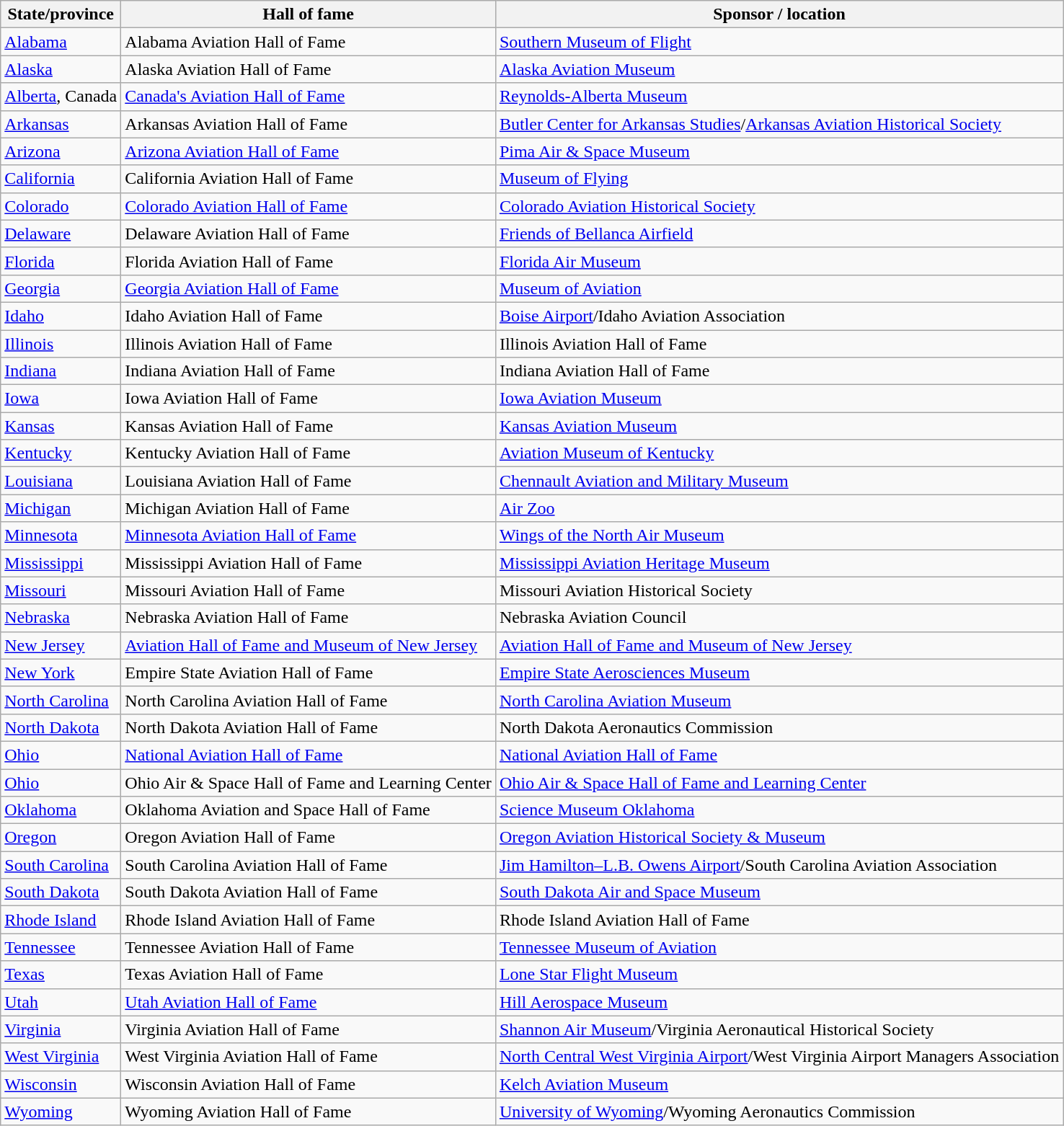<table class="wikitable sortable">
<tr>
<th>State/province</th>
<th>Hall of fame</th>
<th>Sponsor / location</th>
</tr>
<tr>
<td><a href='#'>Alabama</a></td>
<td>Alabama Aviation Hall of Fame</td>
<td><a href='#'>Southern Museum of Flight</a></td>
</tr>
<tr>
<td><a href='#'>Alaska</a></td>
<td>Alaska Aviation Hall of Fame</td>
<td><a href='#'>Alaska Aviation Museum</a></td>
</tr>
<tr>
<td><a href='#'>Alberta</a>, Canada</td>
<td><a href='#'>Canada's Aviation Hall of Fame</a></td>
<td><a href='#'>Reynolds-Alberta Museum</a></td>
</tr>
<tr>
<td><a href='#'>Arkansas</a></td>
<td>Arkansas Aviation Hall of Fame</td>
<td><a href='#'>Butler Center for Arkansas Studies</a>/<a href='#'>Arkansas Aviation Historical Society</a></td>
</tr>
<tr>
<td><a href='#'>Arizona</a></td>
<td><a href='#'>Arizona Aviation Hall of Fame</a></td>
<td><a href='#'>Pima Air & Space Museum</a></td>
</tr>
<tr>
<td><a href='#'>California</a></td>
<td>California Aviation Hall of Fame</td>
<td><a href='#'>Museum of Flying</a></td>
</tr>
<tr>
<td><a href='#'>Colorado</a></td>
<td><a href='#'>Colorado Aviation Hall of Fame</a></td>
<td><a href='#'>Colorado Aviation Historical Society</a></td>
</tr>
<tr>
<td><a href='#'>Delaware</a></td>
<td>Delaware Aviation Hall of Fame</td>
<td><a href='#'>Friends of Bellanca Airfield</a></td>
</tr>
<tr>
<td><a href='#'>Florida</a></td>
<td>Florida Aviation Hall of Fame</td>
<td><a href='#'>Florida Air Museum</a></td>
</tr>
<tr>
<td><a href='#'>Georgia</a></td>
<td><a href='#'>Georgia Aviation Hall of Fame</a></td>
<td><a href='#'>Museum of Aviation</a></td>
</tr>
<tr>
<td><a href='#'>Idaho</a></td>
<td>Idaho Aviation Hall of Fame</td>
<td><a href='#'>Boise Airport</a>/Idaho Aviation Association</td>
</tr>
<tr>
<td><a href='#'>Illinois</a></td>
<td>Illinois Aviation Hall of Fame</td>
<td>Illinois Aviation Hall of Fame</td>
</tr>
<tr>
<td><a href='#'>Indiana</a></td>
<td>Indiana Aviation Hall of Fame</td>
<td>Indiana Aviation Hall of Fame</td>
</tr>
<tr>
<td><a href='#'>Iowa</a></td>
<td>Iowa Aviation Hall of Fame</td>
<td><a href='#'>Iowa Aviation Museum</a></td>
</tr>
<tr>
<td><a href='#'>Kansas</a></td>
<td>Kansas Aviation Hall of Fame</td>
<td><a href='#'>Kansas Aviation Museum</a></td>
</tr>
<tr>
<td><a href='#'>Kentucky</a></td>
<td>Kentucky Aviation Hall of Fame</td>
<td><a href='#'>Aviation Museum of Kentucky</a></td>
</tr>
<tr>
<td><a href='#'>Louisiana</a></td>
<td>Louisiana Aviation Hall of Fame</td>
<td><a href='#'>Chennault Aviation and Military Museum</a></td>
</tr>
<tr>
<td><a href='#'>Michigan</a></td>
<td>Michigan Aviation Hall of Fame</td>
<td><a href='#'>Air Zoo</a></td>
</tr>
<tr>
<td><a href='#'>Minnesota</a></td>
<td><a href='#'>Minnesota Aviation Hall of Fame</a></td>
<td><a href='#'>Wings of the North Air Museum</a></td>
</tr>
<tr>
<td><a href='#'>Mississippi</a></td>
<td>Mississippi Aviation Hall of Fame</td>
<td><a href='#'>Mississippi Aviation Heritage Museum</a></td>
</tr>
<tr>
<td><a href='#'>Missouri</a></td>
<td>Missouri Aviation Hall of Fame</td>
<td>Missouri Aviation Historical Society</td>
</tr>
<tr>
<td><a href='#'>Nebraska</a></td>
<td>Nebraska Aviation Hall of Fame</td>
<td>Nebraska Aviation Council</td>
</tr>
<tr>
<td><a href='#'>New Jersey</a></td>
<td><a href='#'>Aviation Hall of Fame and Museum of New Jersey</a></td>
<td><a href='#'>Aviation Hall of Fame and Museum of New Jersey</a></td>
</tr>
<tr>
<td><a href='#'>New York</a></td>
<td>Empire State Aviation Hall of Fame</td>
<td><a href='#'>Empire State Aerosciences Museum</a></td>
</tr>
<tr>
<td><a href='#'>North Carolina</a></td>
<td>North Carolina Aviation Hall of Fame</td>
<td><a href='#'>North Carolina Aviation Museum</a></td>
</tr>
<tr>
<td><a href='#'>North Dakota</a></td>
<td>North Dakota Aviation Hall of Fame</td>
<td>North Dakota Aeronautics Commission</td>
</tr>
<tr>
<td><a href='#'>Ohio</a></td>
<td><a href='#'>National Aviation Hall of Fame</a></td>
<td><a href='#'>National Aviation Hall of Fame</a></td>
</tr>
<tr>
<td><a href='#'>Ohio</a></td>
<td>Ohio Air & Space Hall of Fame and Learning Center</td>
<td><a href='#'>Ohio Air & Space Hall of Fame and Learning Center</a></td>
</tr>
<tr>
<td><a href='#'>Oklahoma</a></td>
<td>Oklahoma Aviation and Space Hall of Fame</td>
<td><a href='#'>Science Museum Oklahoma</a></td>
</tr>
<tr>
<td><a href='#'>Oregon</a></td>
<td>Oregon Aviation Hall of Fame</td>
<td><a href='#'>Oregon Aviation Historical Society & Museum</a></td>
</tr>
<tr>
<td><a href='#'>South Carolina</a></td>
<td>South Carolina Aviation Hall of Fame</td>
<td><a href='#'>Jim Hamilton–L.B. Owens Airport</a>/South Carolina Aviation Association</td>
</tr>
<tr>
<td><a href='#'>South Dakota</a></td>
<td>South Dakota Aviation Hall of Fame</td>
<td><a href='#'>South Dakota Air and Space Museum</a></td>
</tr>
<tr>
<td><a href='#'>Rhode Island</a></td>
<td>Rhode Island Aviation Hall of Fame</td>
<td>Rhode Island Aviation Hall of Fame</td>
</tr>
<tr>
<td><a href='#'>Tennessee</a></td>
<td>Tennessee Aviation Hall of Fame</td>
<td><a href='#'>Tennessee Museum of Aviation</a></td>
</tr>
<tr>
<td><a href='#'>Texas</a></td>
<td>Texas Aviation Hall of Fame</td>
<td><a href='#'>Lone Star Flight Museum</a></td>
</tr>
<tr>
<td><a href='#'>Utah</a></td>
<td><a href='#'>Utah Aviation Hall of Fame</a></td>
<td><a href='#'>Hill Aerospace Museum</a></td>
</tr>
<tr>
<td><a href='#'>Virginia</a></td>
<td>Virginia Aviation Hall of Fame</td>
<td><a href='#'>Shannon Air Museum</a>/Virginia Aeronautical Historical Society</td>
</tr>
<tr>
<td><a href='#'>West Virginia</a></td>
<td>West Virginia Aviation Hall of Fame</td>
<td><a href='#'>North Central West Virginia Airport</a>/West Virginia Airport Managers Association</td>
</tr>
<tr>
<td><a href='#'>Wisconsin</a></td>
<td>Wisconsin Aviation Hall of Fame</td>
<td><a href='#'>Kelch Aviation Museum</a></td>
</tr>
<tr>
<td><a href='#'>Wyoming</a></td>
<td>Wyoming Aviation Hall of Fame</td>
<td><a href='#'>University of Wyoming</a>/Wyoming Aeronautics Commission</td>
</tr>
</table>
